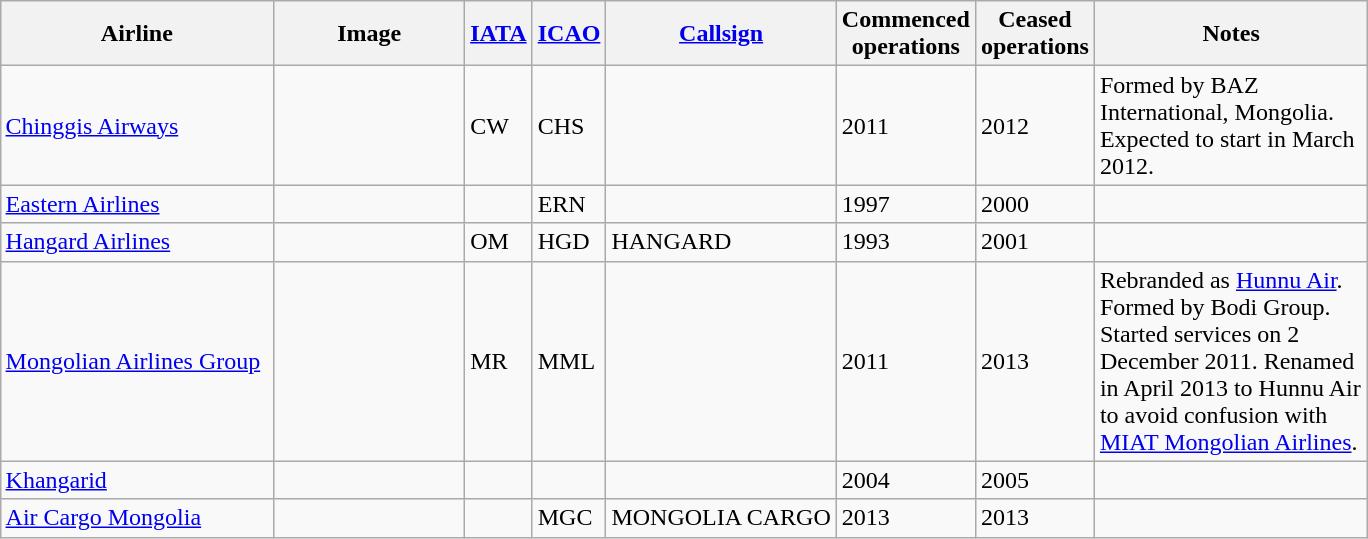<table class="wikitable sortable" style="border-collapse:collapse; margin:auto;" border="1" cellpadding="3">
<tr valign="middle">
<th style="width:175px;">Airline</th>
<th style="width:120px;">Image</th>
<th><a href='#'>IATA</a></th>
<th><a href='#'>ICAO</a></th>
<th><a href='#'>Callsign</a></th>
<th>Commenced<br>operations</th>
<th>Ceased<br>operations</th>
<th style="width:175px;">Notes</th>
</tr>
<tr>
<td><a href='#'>Chinggis Airways</a></td>
<td></td>
<td>CW</td>
<td>CHS</td>
<td></td>
<td>2011</td>
<td>2012</td>
<td>Formed by BAZ International, Mongolia. Expected to start in March 2012.</td>
</tr>
<tr>
<td><a href='#'>Eastern Airlines</a></td>
<td></td>
<td></td>
<td>ERN</td>
<td></td>
<td>1997</td>
<td>2000</td>
<td></td>
</tr>
<tr>
<td><a href='#'>Hangard Airlines </a></td>
<td></td>
<td>OM</td>
<td>HGD</td>
<td>HANGARD</td>
<td>1993</td>
<td>2001</td>
<td></td>
</tr>
<tr>
<td><a href='#'>Mongolian Airlines Group</a></td>
<td></td>
<td>MR</td>
<td>MML</td>
<td></td>
<td>2011</td>
<td>2013</td>
<td>Rebranded as <a href='#'>Hunnu Air</a>. Formed by Bodi Group. Started services on 2 December 2011. Renamed in April 2013 to Hunnu Air to avoid confusion with <a href='#'>MIAT Mongolian Airlines</a>.</td>
</tr>
<tr>
<td><a href='#'>Khangarid</a></td>
<td></td>
<td></td>
<td></td>
<td></td>
<td>2004</td>
<td>2005</td>
<td></td>
</tr>
<tr>
<td><a href='#'>Air Cargo Mongolia</a></td>
<td></td>
<td></td>
<td>MGC</td>
<td>MONGOLIA CARGO</td>
<td>2013</td>
<td>2013</td>
<td></td>
</tr>
</table>
